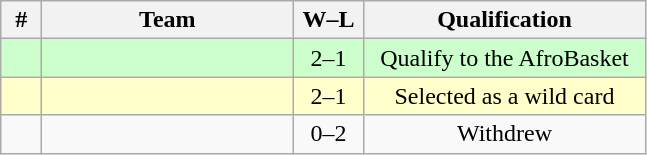<table class=wikitable style="text-align:center;">
<tr>
<th width=20px>#</th>
<th width=160px>Team</th>
<th width=40px>W–L</th>
<th width=180px>Qualification</th>
</tr>
<tr bgcolor=#CCFFCC>
<td></td>
<td align=left></td>
<td>2–1</td>
<td>Qualify to the AfroBasket</td>
</tr>
<tr bgcolor=#FFFFCC>
<td></td>
<td align=left></td>
<td>2–1</td>
<td>Selected as a wild card</td>
</tr>
<tr>
<td></td>
<td align=left></td>
<td>0–2</td>
<td>Withdrew</td>
</tr>
</table>
